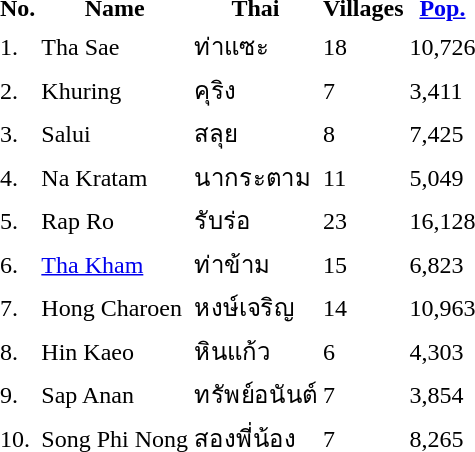<table>
<tr valign=top>
<td><br><table>
<tr>
<th>No.</th>
<th>Name</th>
<th>Thai</th>
<th>Villages</th>
<th><a href='#'>Pop.</a></th>
</tr>
<tr>
<td>1.</td>
<td>Tha Sae</td>
<td>ท่าแซะ</td>
<td>18</td>
<td>10,726</td>
<td></td>
</tr>
<tr>
<td>2.</td>
<td>Khuring</td>
<td>คุริง</td>
<td>7</td>
<td>3,411</td>
<td></td>
</tr>
<tr>
<td>3.</td>
<td>Salui</td>
<td>สลุย</td>
<td>8</td>
<td>7,425</td>
<td></td>
</tr>
<tr>
<td>4.</td>
<td>Na Kratam</td>
<td>นากระตาม</td>
<td>11</td>
<td>5,049</td>
<td></td>
</tr>
<tr>
<td>5.</td>
<td>Rap Ro</td>
<td>รับร่อ</td>
<td>23</td>
<td>16,128</td>
<td></td>
</tr>
<tr>
<td>6.</td>
<td><a href='#'>Tha Kham</a></td>
<td>ท่าข้าม</td>
<td>15</td>
<td>6,823</td>
<td></td>
</tr>
<tr>
<td>7.</td>
<td>Hong Charoen</td>
<td>หงษ์เจริญ</td>
<td>14</td>
<td>10,963</td>
<td></td>
</tr>
<tr>
<td>8.</td>
<td>Hin Kaeo</td>
<td>หินแก้ว</td>
<td>6</td>
<td>4,303</td>
<td></td>
</tr>
<tr>
<td>9.</td>
<td>Sap Anan</td>
<td>ทรัพย์อนันต์</td>
<td>7</td>
<td>3,854</td>
<td></td>
</tr>
<tr>
<td>10.</td>
<td>Song Phi Nong</td>
<td>สองพี่น้อง</td>
<td>7</td>
<td>8,265</td>
<td></td>
</tr>
</table>
</td>
<td> </td>
</tr>
</table>
